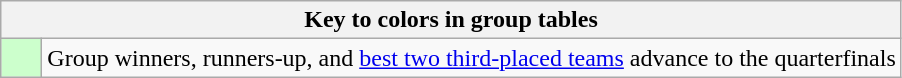<table class="wikitable" style="text-align: center">
<tr>
<th colspan=2>Key to colors in group tables</th>
</tr>
<tr>
<td bgcolor=ccffcc width=20></td>
<td align=left>Group winners, runners-up, and <a href='#'>best two third-placed teams</a> advance to the quarterfinals</td>
</tr>
</table>
